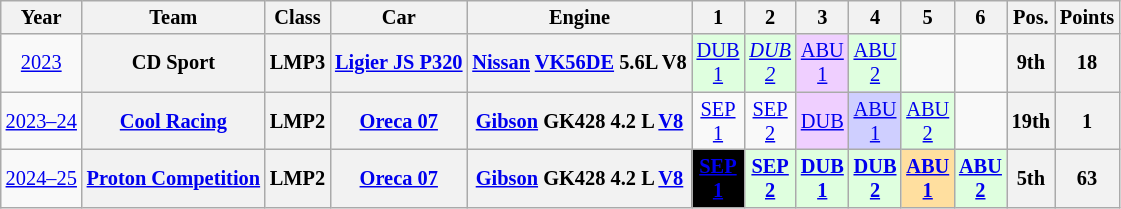<table class="wikitable" style="text-align:center; font-size:85%">
<tr>
<th>Year</th>
<th>Team</th>
<th>Class</th>
<th>Car</th>
<th>Engine</th>
<th>1</th>
<th>2</th>
<th>3</th>
<th>4</th>
<th>5</th>
<th>6</th>
<th>Pos.</th>
<th>Points</th>
</tr>
<tr>
<td><a href='#'>2023</a></td>
<th nowrap>CD Sport</th>
<th>LMP3</th>
<th nowrap><a href='#'>Ligier JS P320</a></th>
<th nowrap><a href='#'>Nissan</a> <a href='#'>VK56DE</a> 5.6L V8</th>
<td style="background:#DFFFDF;"><a href='#'>DUB<br>1</a><br></td>
<td style="background:#DFFFDF;"><em><a href='#'>DUB<br>2</a></em><br></td>
<td style="background:#EFCFFF;"><a href='#'>ABU<br>1</a><br></td>
<td style="background:#DFFFDF;"><a href='#'>ABU<br>2</a><br></td>
<td></td>
<td></td>
<th>9th</th>
<th>18</th>
</tr>
<tr>
<td nowrap><a href='#'>2023–24</a></td>
<th nowrap><a href='#'>Cool Racing</a></th>
<th>LMP2</th>
<th nowrap><a href='#'>Oreca 07</a></th>
<th nowrap><a href='#'>Gibson</a> GK428 4.2 L <a href='#'>V8</a></th>
<td style="background:#;"><a href='#'>SEP<br>1</a></td>
<td style="background:#;"><a href='#'>SEP<br>2</a></td>
<td style="background:#EFCFFF;"><a href='#'>DUB</a><br></td>
<td style="background:#CFCFFF;"><a href='#'>ABU<br>1</a><br></td>
<td style="background:#DFFFDF;"><a href='#'>ABU<br>2</a><br></td>
<td></td>
<th>19th</th>
<th>1</th>
</tr>
<tr>
<td nowrap><a href='#'>2024–25</a></td>
<th nowrap><a href='#'>Proton Competition</a></th>
<th>LMP2</th>
<th nowrap><a href='#'>Oreca 07</a></th>
<th nowrap><a href='#'>Gibson</a> GK428 4.2 L <a href='#'>V8</a></th>
<td style="background:#000000;color:white"><strong><a href='#'><span>SEP<br>1</span></a></strong><br></td>
<td style="background:#DFFFDF;"><strong><a href='#'>SEP<br>2</a></strong><br></td>
<td style="background:#DFFFDF;"><strong><a href='#'>DUB<br>1</a></strong><br></td>
<td style="background:#DFFFDF;"><strong><a href='#'>DUB<br>2</a></strong><br></td>
<td style="background:#FFDF9F;"><strong><a href='#'>ABU<br>1</a></strong><br></td>
<td style="background:#DFFFDF;"><strong><a href='#'>ABU<br>2</a></strong><br></td>
<th>5th</th>
<th>63</th>
</tr>
</table>
